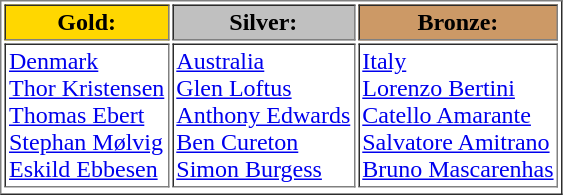<table border="1" Cellpadding="2">
<tr>
<td style="text-align:center;background-color:gold;"><strong>Gold:</strong></td>
<td style="text-align:center;background-color:silver;"><strong>Silver:</strong></td>
<td style="text-align:center;background-color:#CC9966;"><strong>Bronze:</strong></td>
</tr>
<tr>
<td> <a href='#'>Denmark</a><br><a href='#'>Thor Kristensen</a><br><a href='#'>Thomas Ebert</a><br><a href='#'>Stephan Mølvig</a><br><a href='#'>Eskild Ebbesen</a></td>
<td> <a href='#'>Australia</a><br><a href='#'>Glen Loftus</a><br><a href='#'>Anthony Edwards</a><br><a href='#'>Ben Cureton</a><br><a href='#'>Simon Burgess</a></td>
<td> <a href='#'>Italy</a><br><a href='#'>Lorenzo Bertini</a><br><a href='#'>Catello Amarante</a><br><a href='#'>Salvatore Amitrano</a><br><a href='#'>Bruno Mascarenhas</a></td>
</tr>
<tr>
</tr>
</table>
